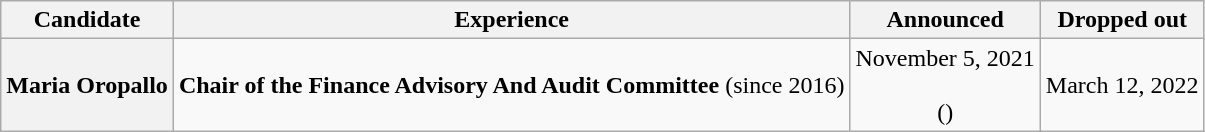<table class="wikitable sortable" style="text-align:center">
<tr>
<th scope="col">Candidate</th>
<th scope="col">Experience</th>
<th scope="col">Announced</th>
<th>Dropped out</th>
</tr>
<tr>
<th scope="row">Maria Oropallo</th>
<td><strong>Chair of the Finance Advisory And Audit Committee</strong> (since 2016)</td>
<td>November 5, 2021<br><br>()</td>
<td>March 12, 2022</td>
</tr>
</table>
